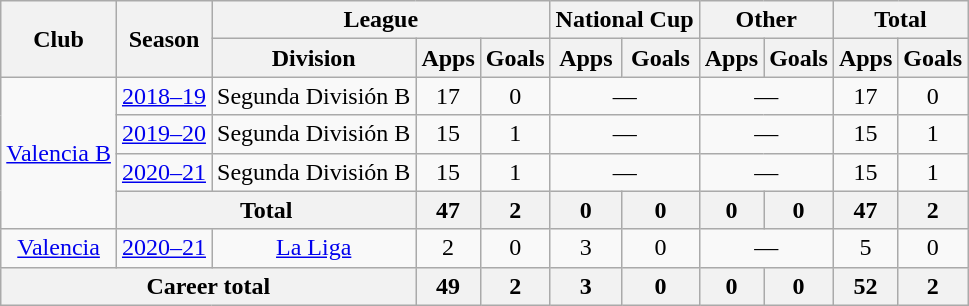<table class="wikitable" style="text-align:center">
<tr>
<th rowspan="2">Club</th>
<th rowspan="2">Season</th>
<th colspan="3">League</th>
<th colspan="2">National Cup</th>
<th colspan="2">Other</th>
<th colspan="2">Total</th>
</tr>
<tr>
<th>Division</th>
<th>Apps</th>
<th>Goals</th>
<th>Apps</th>
<th>Goals</th>
<th>Apps</th>
<th>Goals</th>
<th>Apps</th>
<th>Goals</th>
</tr>
<tr>
<td rowspan="4"><a href='#'>Valencia B</a></td>
<td><a href='#'>2018–19</a></td>
<td>Segunda División B</td>
<td>17</td>
<td>0</td>
<td colspan="2">—</td>
<td colspan="2">—</td>
<td>17</td>
<td>0</td>
</tr>
<tr>
<td><a href='#'>2019–20</a></td>
<td>Segunda División B</td>
<td>15</td>
<td>1</td>
<td colspan="2">—</td>
<td colspan="2">—</td>
<td>15</td>
<td>1</td>
</tr>
<tr>
<td><a href='#'>2020–21</a></td>
<td>Segunda División B</td>
<td>15</td>
<td>1</td>
<td colspan="2">—</td>
<td colspan="2">—</td>
<td>15</td>
<td>1</td>
</tr>
<tr>
<th colspan="2">Total</th>
<th>47</th>
<th>2</th>
<th>0</th>
<th>0</th>
<th>0</th>
<th>0</th>
<th>47</th>
<th>2</th>
</tr>
<tr>
<td><a href='#'>Valencia</a></td>
<td><a href='#'>2020–21</a></td>
<td><a href='#'>La Liga</a></td>
<td>2</td>
<td>0</td>
<td>3</td>
<td>0</td>
<td colspan="2">—</td>
<td>5</td>
<td>0</td>
</tr>
<tr>
<th colspan="3">Career total</th>
<th>49</th>
<th>2</th>
<th>3</th>
<th>0</th>
<th>0</th>
<th>0</th>
<th>52</th>
<th>2</th>
</tr>
</table>
